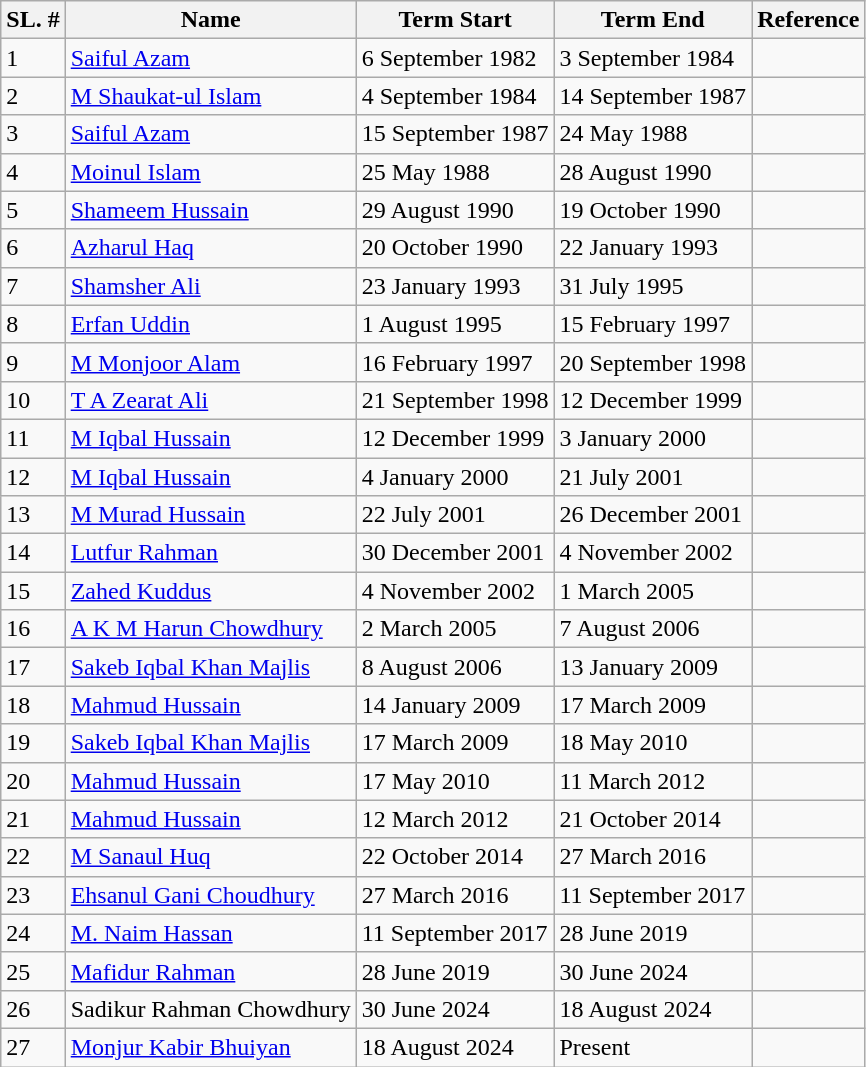<table class="wikitable">
<tr>
<th>SL. #</th>
<th>Name</th>
<th>Term Start</th>
<th>Term End</th>
<th>Reference</th>
</tr>
<tr>
<td>1</td>
<td><a href='#'>Saiful Azam</a></td>
<td>6 September 1982</td>
<td>3 September 1984</td>
<td></td>
</tr>
<tr>
<td>2</td>
<td><a href='#'>M Shaukat-ul Islam</a></td>
<td>4 September 1984</td>
<td>14 September 1987</td>
<td></td>
</tr>
<tr>
<td>3</td>
<td><a href='#'>Saiful Azam</a></td>
<td>15 September 1987</td>
<td>24 May 1988</td>
<td></td>
</tr>
<tr>
<td>4</td>
<td><a href='#'>Moinul Islam</a></td>
<td>25 May 1988</td>
<td>28 August 1990</td>
<td></td>
</tr>
<tr>
<td>5</td>
<td><a href='#'>Shameem Hussain</a></td>
<td>29 August 1990</td>
<td>19 October 1990</td>
<td></td>
</tr>
<tr>
<td>6</td>
<td><a href='#'>Azharul Haq</a></td>
<td>20 October 1990</td>
<td>22 January 1993</td>
<td></td>
</tr>
<tr>
<td>7</td>
<td><a href='#'>Shamsher Ali</a></td>
<td>23 January 1993</td>
<td>31 July 1995</td>
<td></td>
</tr>
<tr>
<td>8</td>
<td><a href='#'>Erfan Uddin</a></td>
<td>1 August 1995</td>
<td>15 February 1997</td>
<td></td>
</tr>
<tr>
<td>9</td>
<td><a href='#'>M Monjoor Alam</a></td>
<td>16 February 1997</td>
<td>20 September 1998</td>
<td></td>
</tr>
<tr>
<td>10</td>
<td><a href='#'>T A Zearat Ali</a></td>
<td>21 September 1998</td>
<td>12 December 1999</td>
<td></td>
</tr>
<tr>
<td>11</td>
<td><a href='#'>M Iqbal Hussain</a></td>
<td>12 December 1999</td>
<td>3 January 2000</td>
<td></td>
</tr>
<tr>
<td>12</td>
<td><a href='#'>M Iqbal Hussain</a></td>
<td>4 January 2000</td>
<td>21 July 2001</td>
<td></td>
</tr>
<tr>
<td>13</td>
<td><a href='#'>M Murad Hussain</a></td>
<td>22 July 2001</td>
<td>26 December 2001</td>
<td></td>
</tr>
<tr>
<td>14</td>
<td><a href='#'>Lutfur Rahman</a></td>
<td>30 December 2001</td>
<td>4 November 2002</td>
<td></td>
</tr>
<tr>
<td>15</td>
<td><a href='#'>Zahed Kuddus</a></td>
<td>4 November 2002</td>
<td>1 March 2005</td>
<td></td>
</tr>
<tr>
<td>16</td>
<td><a href='#'>A K M Harun Chowdhury</a></td>
<td>2 March 2005</td>
<td>7 August 2006</td>
<td></td>
</tr>
<tr>
<td>17</td>
<td><a href='#'>Sakeb Iqbal Khan Majlis</a></td>
<td>8 August 2006</td>
<td>13 January 2009</td>
<td></td>
</tr>
<tr>
<td>18</td>
<td><a href='#'>Mahmud Hussain</a></td>
<td>14 January 2009</td>
<td>17 March 2009</td>
<td></td>
</tr>
<tr>
<td>19</td>
<td><a href='#'>Sakeb Iqbal Khan Majlis</a></td>
<td>17 March 2009</td>
<td>18 May 2010</td>
<td></td>
</tr>
<tr>
<td>20</td>
<td><a href='#'>Mahmud Hussain</a></td>
<td>17 May 2010</td>
<td>11 March 2012</td>
<td></td>
</tr>
<tr>
<td>21</td>
<td><a href='#'>Mahmud Hussain</a></td>
<td>12 March 2012</td>
<td>21 October 2014</td>
<td></td>
</tr>
<tr>
<td>22</td>
<td><a href='#'>M Sanaul Huq</a></td>
<td>22 October 2014</td>
<td>27 March 2016</td>
<td></td>
</tr>
<tr>
<td>23</td>
<td><a href='#'>Ehsanul Gani Choudhury</a></td>
<td>27 March 2016</td>
<td>11 September 2017</td>
<td></td>
</tr>
<tr>
<td>24</td>
<td><a href='#'>M. Naim Hassan</a></td>
<td>11  September 2017</td>
<td>28 June 2019</td>
<td></td>
</tr>
<tr>
<td>25</td>
<td><a href='#'>Mafidur Rahman</a></td>
<td>28 June 2019</td>
<td>30 June 2024</td>
<td></td>
</tr>
<tr>
<td>26</td>
<td>Sadikur Rahman Chowdhury</td>
<td>30 June 2024</td>
<td>18 August 2024</td>
<td></td>
</tr>
<tr>
<td>27</td>
<td><a href='#'>Monjur Kabir Bhuiyan</a></td>
<td>18 August 2024</td>
<td>Present</td>
<td></td>
</tr>
</table>
